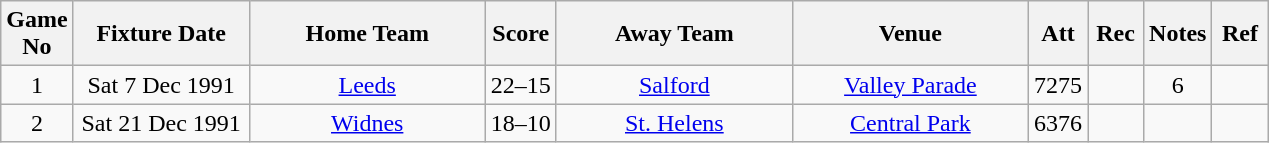<table class="wikitable" style="text-align:center;">
<tr>
<th width=10 abbr="No">Game No</th>
<th width=110 abbr="Date">Fixture Date</th>
<th width=150 abbr="Home Team">Home Team</th>
<th width=40 abbr="Score">Score</th>
<th width=150 abbr="Away Team">Away Team</th>
<th width=150 abbr="Venue">Venue</th>
<th width=30 abbr="Att">Att</th>
<th width=30 abbr="Rec">Rec</th>
<th width=20 abbr="Notes">Notes</th>
<th width=30 abbr="Ref">Ref</th>
</tr>
<tr>
<td>1</td>
<td>Sat 7 Dec 1991</td>
<td><a href='#'>Leeds</a></td>
<td>22–15</td>
<td><a href='#'>Salford</a></td>
<td><a href='#'>Valley Parade</a></td>
<td>7275</td>
<td></td>
<td>6</td>
<td></td>
</tr>
<tr>
<td>2</td>
<td>Sat 21 Dec 1991</td>
<td><a href='#'>Widnes</a></td>
<td>18–10</td>
<td><a href='#'>St. Helens</a></td>
<td><a href='#'>Central Park</a></td>
<td>6376</td>
<td></td>
<td></td>
<td></td>
</tr>
</table>
